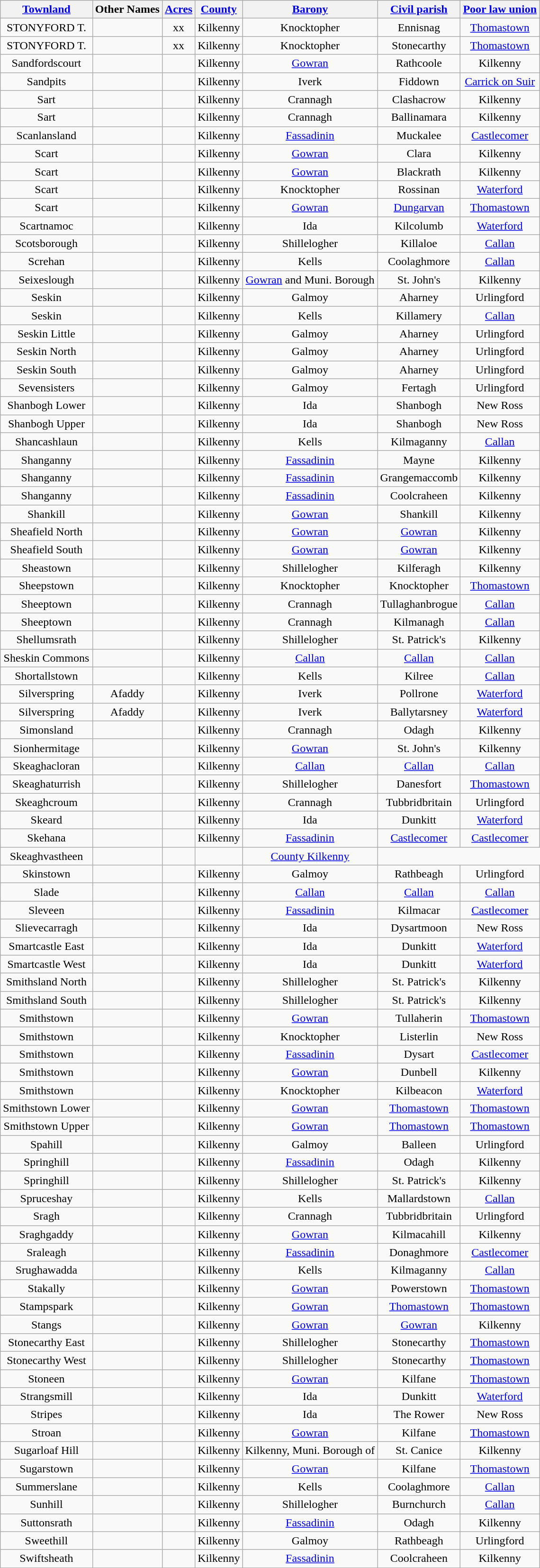<table class="wikitable sortable" style="border:1px; text-align:center">
<tr>
<th><a href='#'>Townland</a></th>
<th>Other Names</th>
<th><a href='#'>Acres</a></th>
<th><a href='#'>County</a></th>
<th><a href='#'>Barony</a></th>
<th><a href='#'>Civil parish</a></th>
<th><a href='#'>Poor law union</a></th>
</tr>
<tr>
<td>STONYFORD T.</td>
<td></td>
<td>xx</td>
<td>Kilkenny</td>
<td>Knocktopher</td>
<td>Ennisnag</td>
<td><a href='#'>Thomastown</a></td>
</tr>
<tr>
<td>STONYFORD T.</td>
<td></td>
<td>xx</td>
<td>Kilkenny</td>
<td>Knocktopher</td>
<td>Stonecarthy</td>
<td><a href='#'>Thomastown</a></td>
</tr>
<tr>
<td>Sandfordscourt</td>
<td></td>
<td></td>
<td>Kilkenny</td>
<td><a href='#'>Gowran</a></td>
<td>Rathcoole</td>
<td>Kilkenny</td>
</tr>
<tr>
<td>Sandpits</td>
<td></td>
<td></td>
<td>Kilkenny</td>
<td>Iverk</td>
<td>Fiddown</td>
<td><a href='#'>Carrick on Suir</a></td>
</tr>
<tr>
<td>Sart</td>
<td></td>
<td></td>
<td>Kilkenny</td>
<td>Crannagh</td>
<td>Clashacrow</td>
<td>Kilkenny</td>
</tr>
<tr>
<td>Sart</td>
<td></td>
<td></td>
<td>Kilkenny</td>
<td>Crannagh</td>
<td>Ballinamara</td>
<td>Kilkenny</td>
</tr>
<tr>
<td>Scanlansland</td>
<td></td>
<td></td>
<td>Kilkenny</td>
<td><a href='#'>Fassadinin</a></td>
<td>Muckalee</td>
<td><a href='#'>Castlecomer</a></td>
</tr>
<tr>
<td>Scart</td>
<td></td>
<td></td>
<td>Kilkenny</td>
<td><a href='#'>Gowran</a></td>
<td>Clara</td>
<td>Kilkenny</td>
</tr>
<tr>
<td>Scart</td>
<td></td>
<td></td>
<td>Kilkenny</td>
<td><a href='#'>Gowran</a></td>
<td>Blackrath</td>
<td>Kilkenny</td>
</tr>
<tr>
<td>Scart</td>
<td></td>
<td></td>
<td>Kilkenny</td>
<td>Knocktopher</td>
<td>Rossinan</td>
<td><a href='#'>Waterford</a></td>
</tr>
<tr>
<td>Scart</td>
<td></td>
<td></td>
<td>Kilkenny</td>
<td><a href='#'>Gowran</a></td>
<td><a href='#'>Dungarvan</a></td>
<td><a href='#'>Thomastown</a></td>
</tr>
<tr>
<td>Scartnamoc</td>
<td></td>
<td></td>
<td>Kilkenny</td>
<td>Ida</td>
<td>Kilcolumb</td>
<td><a href='#'>Waterford</a></td>
</tr>
<tr>
<td>Scotsborough</td>
<td></td>
<td></td>
<td>Kilkenny</td>
<td>Shillelogher</td>
<td>Killaloe</td>
<td><a href='#'>Callan</a></td>
</tr>
<tr>
<td>Screhan</td>
<td></td>
<td></td>
<td>Kilkenny</td>
<td>Kells</td>
<td>Coolaghmore</td>
<td><a href='#'>Callan</a></td>
</tr>
<tr>
<td>Seixeslough</td>
<td></td>
<td></td>
<td>Kilkenny</td>
<td><a href='#'>Gowran</a> and Muni. Borough</td>
<td>St. John's</td>
<td>Kilkenny</td>
</tr>
<tr>
<td>Seskin</td>
<td></td>
<td></td>
<td>Kilkenny</td>
<td>Galmoy</td>
<td>Aharney</td>
<td>Urlingford</td>
</tr>
<tr>
<td>Seskin</td>
<td></td>
<td></td>
<td>Kilkenny</td>
<td>Kells</td>
<td>Killamery</td>
<td><a href='#'>Callan</a></td>
</tr>
<tr>
<td>Seskin Little</td>
<td></td>
<td></td>
<td>Kilkenny</td>
<td>Galmoy</td>
<td>Aharney</td>
<td>Urlingford</td>
</tr>
<tr>
<td>Seskin North</td>
<td></td>
<td></td>
<td>Kilkenny</td>
<td>Galmoy</td>
<td>Aharney</td>
<td>Urlingford</td>
</tr>
<tr>
<td>Seskin South</td>
<td></td>
<td></td>
<td>Kilkenny</td>
<td>Galmoy</td>
<td>Aharney</td>
<td>Urlingford</td>
</tr>
<tr>
<td>Sevensisters</td>
<td></td>
<td></td>
<td>Kilkenny</td>
<td>Galmoy</td>
<td>Fertagh</td>
<td>Urlingford</td>
</tr>
<tr>
<td>Shanbogh Lower</td>
<td></td>
<td></td>
<td>Kilkenny</td>
<td>Ida</td>
<td>Shanbogh</td>
<td>New Ross</td>
</tr>
<tr>
<td>Shanbogh Upper</td>
<td></td>
<td></td>
<td>Kilkenny</td>
<td>Ida</td>
<td>Shanbogh</td>
<td>New Ross</td>
</tr>
<tr>
<td>Shancashlaun</td>
<td></td>
<td></td>
<td>Kilkenny</td>
<td>Kells</td>
<td>Kilmaganny</td>
<td><a href='#'>Callan</a></td>
</tr>
<tr>
<td>Shanganny</td>
<td></td>
<td></td>
<td>Kilkenny</td>
<td><a href='#'>Fassadinin</a></td>
<td>Mayne</td>
<td>Kilkenny</td>
</tr>
<tr>
<td>Shanganny</td>
<td></td>
<td></td>
<td>Kilkenny</td>
<td><a href='#'>Fassadinin</a></td>
<td>Grangemaccomb</td>
<td>Kilkenny</td>
</tr>
<tr>
<td>Shanganny</td>
<td></td>
<td></td>
<td>Kilkenny</td>
<td><a href='#'>Fassadinin</a></td>
<td>Coolcraheen</td>
<td>Kilkenny</td>
</tr>
<tr>
<td>Shankill</td>
<td></td>
<td></td>
<td>Kilkenny</td>
<td><a href='#'>Gowran</a></td>
<td>Shankill</td>
<td>Kilkenny</td>
</tr>
<tr>
<td>Sheafield North</td>
<td></td>
<td></td>
<td>Kilkenny</td>
<td><a href='#'>Gowran</a></td>
<td><a href='#'>Gowran</a></td>
<td>Kilkenny</td>
</tr>
<tr>
<td>Sheafield South</td>
<td></td>
<td></td>
<td>Kilkenny</td>
<td><a href='#'>Gowran</a></td>
<td><a href='#'>Gowran</a></td>
<td>Kilkenny</td>
</tr>
<tr>
<td>Sheastown</td>
<td></td>
<td></td>
<td>Kilkenny</td>
<td>Shillelogher</td>
<td>Kilferagh</td>
<td>Kilkenny</td>
</tr>
<tr>
<td>Sheepstown</td>
<td></td>
<td></td>
<td>Kilkenny</td>
<td>Knocktopher</td>
<td>Knocktopher</td>
<td><a href='#'>Thomastown</a></td>
</tr>
<tr>
<td>Sheeptown</td>
<td></td>
<td></td>
<td>Kilkenny</td>
<td>Crannagh</td>
<td>Tullaghanbrogue</td>
<td><a href='#'>Callan</a></td>
</tr>
<tr>
<td>Sheeptown</td>
<td></td>
<td></td>
<td>Kilkenny</td>
<td>Crannagh</td>
<td>Kilmanagh</td>
<td><a href='#'>Callan</a></td>
</tr>
<tr>
<td>Shellumsrath</td>
<td></td>
<td></td>
<td>Kilkenny</td>
<td>Shillelogher</td>
<td>St. Patrick's</td>
<td>Kilkenny</td>
</tr>
<tr>
<td>Sheskin Commons</td>
<td></td>
<td></td>
<td>Kilkenny</td>
<td><a href='#'>Callan</a></td>
<td><a href='#'>Callan</a></td>
<td><a href='#'>Callan</a></td>
</tr>
<tr>
<td>Shortallstown</td>
<td></td>
<td></td>
<td>Kilkenny</td>
<td>Kells</td>
<td>Kilree</td>
<td><a href='#'>Callan</a></td>
</tr>
<tr>
<td>Silverspring</td>
<td>Afaddy</td>
<td></td>
<td>Kilkenny</td>
<td>Iverk</td>
<td>Pollrone</td>
<td><a href='#'>Waterford</a></td>
</tr>
<tr>
<td>Silverspring</td>
<td>Afaddy</td>
<td></td>
<td>Kilkenny</td>
<td>Iverk</td>
<td>Ballytarsney</td>
<td><a href='#'>Waterford</a></td>
</tr>
<tr>
<td>Simonsland</td>
<td></td>
<td></td>
<td>Kilkenny</td>
<td>Crannagh</td>
<td>Odagh</td>
<td>Kilkenny</td>
</tr>
<tr>
<td>Sionhermitage</td>
<td></td>
<td></td>
<td>Kilkenny</td>
<td><a href='#'>Gowran</a></td>
<td>St. John's</td>
<td>Kilkenny</td>
</tr>
<tr>
<td>Skeaghacloran</td>
<td></td>
<td></td>
<td>Kilkenny</td>
<td><a href='#'>Callan</a></td>
<td><a href='#'>Callan</a></td>
<td><a href='#'>Callan</a></td>
</tr>
<tr>
<td>Skeaghaturrish</td>
<td></td>
<td></td>
<td>Kilkenny</td>
<td>Shillelogher</td>
<td>Danesfort</td>
<td><a href='#'>Thomastown</a></td>
</tr>
<tr>
<td>Skeaghcroum</td>
<td></td>
<td></td>
<td>Kilkenny</td>
<td>Crannagh</td>
<td>Tubbridbritain</td>
<td>Urlingford</td>
</tr>
<tr>
<td>Skeard</td>
<td></td>
<td></td>
<td>Kilkenny</td>
<td>Ida</td>
<td>Dunkitt</td>
<td><a href='#'>Waterford</a></td>
</tr>
<tr>
<td>Skehana</td>
<td></td>
<td></td>
<td>Kilkenny</td>
<td><a href='#'>Fassadinin</a></td>
<td><a href='#'>Castlecomer</a></td>
<td><a href='#'>Castlecomer</a></td>
</tr>
<tr>
<td>Skeaghvastheen</td>
<td></td>
<td></td>
<td></td>
<td><a href='#'>County Kilkenny</a></td>
</tr>
<tr>
<td>Skinstown</td>
<td></td>
<td></td>
<td>Kilkenny</td>
<td>Galmoy</td>
<td>Rathbeagh</td>
<td>Urlingford</td>
</tr>
<tr>
<td>Slade</td>
<td></td>
<td></td>
<td>Kilkenny</td>
<td><a href='#'>Callan</a></td>
<td><a href='#'>Callan</a></td>
<td><a href='#'>Callan</a></td>
</tr>
<tr>
<td>Sleveen</td>
<td></td>
<td></td>
<td>Kilkenny</td>
<td><a href='#'>Fassadinin</a></td>
<td>Kilmacar</td>
<td><a href='#'>Castlecomer</a></td>
</tr>
<tr>
<td>Slievecarragh</td>
<td></td>
<td></td>
<td>Kilkenny</td>
<td>Ida</td>
<td>Dysartmoon</td>
<td>New Ross</td>
</tr>
<tr>
<td>Smartcastle East</td>
<td></td>
<td></td>
<td>Kilkenny</td>
<td>Ida</td>
<td>Dunkitt</td>
<td><a href='#'>Waterford</a></td>
</tr>
<tr>
<td>Smartcastle West</td>
<td></td>
<td></td>
<td>Kilkenny</td>
<td>Ida</td>
<td>Dunkitt</td>
<td><a href='#'>Waterford</a></td>
</tr>
<tr>
<td>Smithsland North</td>
<td></td>
<td></td>
<td>Kilkenny</td>
<td>Shillelogher</td>
<td>St. Patrick's</td>
<td>Kilkenny</td>
</tr>
<tr>
<td>Smithsland South</td>
<td></td>
<td></td>
<td>Kilkenny</td>
<td>Shillelogher</td>
<td>St. Patrick's</td>
<td>Kilkenny</td>
</tr>
<tr>
<td>Smithstown</td>
<td></td>
<td></td>
<td>Kilkenny</td>
<td><a href='#'>Gowran</a></td>
<td>Tullaherin</td>
<td><a href='#'>Thomastown</a></td>
</tr>
<tr>
<td>Smithstown</td>
<td></td>
<td></td>
<td>Kilkenny</td>
<td>Knocktopher</td>
<td>Listerlin</td>
<td>New Ross</td>
</tr>
<tr>
<td>Smithstown</td>
<td></td>
<td></td>
<td>Kilkenny</td>
<td><a href='#'>Fassadinin</a></td>
<td>Dysart</td>
<td><a href='#'>Castlecomer</a></td>
</tr>
<tr>
<td>Smithstown</td>
<td></td>
<td></td>
<td>Kilkenny</td>
<td><a href='#'>Gowran</a></td>
<td>Dunbell</td>
<td>Kilkenny</td>
</tr>
<tr>
<td>Smithstown</td>
<td></td>
<td></td>
<td>Kilkenny</td>
<td>Knocktopher</td>
<td>Kilbeacon</td>
<td><a href='#'>Waterford</a></td>
</tr>
<tr>
<td>Smithstown Lower</td>
<td></td>
<td></td>
<td>Kilkenny</td>
<td><a href='#'>Gowran</a></td>
<td><a href='#'>Thomastown</a></td>
<td><a href='#'>Thomastown</a></td>
</tr>
<tr>
<td>Smithstown Upper</td>
<td></td>
<td></td>
<td>Kilkenny</td>
<td><a href='#'>Gowran</a></td>
<td><a href='#'>Thomastown</a></td>
<td><a href='#'>Thomastown</a></td>
</tr>
<tr>
<td>Spahill</td>
<td></td>
<td></td>
<td>Kilkenny</td>
<td>Galmoy</td>
<td>Balleen</td>
<td>Urlingford</td>
</tr>
<tr>
<td>Springhill</td>
<td></td>
<td></td>
<td>Kilkenny</td>
<td><a href='#'>Fassadinin</a></td>
<td>Odagh</td>
<td>Kilkenny</td>
</tr>
<tr>
<td>Springhill</td>
<td></td>
<td></td>
<td>Kilkenny</td>
<td>Shillelogher</td>
<td>St. Patrick's</td>
<td>Kilkenny</td>
</tr>
<tr>
<td>Spruceshay</td>
<td></td>
<td></td>
<td>Kilkenny</td>
<td>Kells</td>
<td>Mallardstown</td>
<td><a href='#'>Callan</a></td>
</tr>
<tr>
<td>Sragh</td>
<td></td>
<td></td>
<td>Kilkenny</td>
<td>Crannagh</td>
<td>Tubbridbritain</td>
<td>Urlingford</td>
</tr>
<tr>
<td>Sraghgaddy</td>
<td></td>
<td></td>
<td>Kilkenny</td>
<td><a href='#'>Gowran</a></td>
<td>Kilmacahill</td>
<td>Kilkenny</td>
</tr>
<tr>
<td>Sraleagh</td>
<td></td>
<td></td>
<td>Kilkenny</td>
<td><a href='#'>Fassadinin</a></td>
<td>Donaghmore</td>
<td><a href='#'>Castlecomer</a></td>
</tr>
<tr>
<td>Srughawadda</td>
<td></td>
<td></td>
<td>Kilkenny</td>
<td>Kells</td>
<td>Kilmaganny</td>
<td><a href='#'>Callan</a></td>
</tr>
<tr>
<td>Stakally</td>
<td></td>
<td></td>
<td>Kilkenny</td>
<td><a href='#'>Gowran</a></td>
<td>Powerstown</td>
<td><a href='#'>Thomastown</a></td>
</tr>
<tr>
<td>Stampspark</td>
<td></td>
<td></td>
<td>Kilkenny</td>
<td><a href='#'>Gowran</a></td>
<td><a href='#'>Thomastown</a></td>
<td><a href='#'>Thomastown</a></td>
</tr>
<tr>
<td>Stangs</td>
<td></td>
<td></td>
<td>Kilkenny</td>
<td><a href='#'>Gowran</a></td>
<td><a href='#'>Gowran</a></td>
<td>Kilkenny</td>
</tr>
<tr>
<td>Stonecarthy East</td>
<td></td>
<td></td>
<td>Kilkenny</td>
<td>Shillelogher</td>
<td>Stonecarthy</td>
<td><a href='#'>Thomastown</a></td>
</tr>
<tr>
<td>Stonecarthy West</td>
<td></td>
<td></td>
<td>Kilkenny</td>
<td>Shillelogher</td>
<td>Stonecarthy</td>
<td><a href='#'>Thomastown</a></td>
</tr>
<tr>
<td>Stoneen</td>
<td></td>
<td></td>
<td>Kilkenny</td>
<td><a href='#'>Gowran</a></td>
<td>Kilfane</td>
<td><a href='#'>Thomastown</a></td>
</tr>
<tr>
<td>Strangsmill</td>
<td></td>
<td></td>
<td>Kilkenny</td>
<td>Ida</td>
<td>Dunkitt</td>
<td><a href='#'>Waterford</a></td>
</tr>
<tr>
<td>Stripes</td>
<td></td>
<td></td>
<td>Kilkenny</td>
<td>Ida</td>
<td>The Rower</td>
<td>New Ross</td>
</tr>
<tr>
<td>Stroan</td>
<td></td>
<td></td>
<td>Kilkenny</td>
<td><a href='#'>Gowran</a></td>
<td>Kilfane</td>
<td><a href='#'>Thomastown</a></td>
</tr>
<tr>
<td>Sugarloaf Hill</td>
<td></td>
<td></td>
<td>Kilkenny</td>
<td>Kilkenny, Muni. Borough of</td>
<td>St. Canice</td>
<td>Kilkenny</td>
</tr>
<tr>
<td>Sugarstown</td>
<td></td>
<td></td>
<td>Kilkenny</td>
<td><a href='#'>Gowran</a></td>
<td>Kilfane</td>
<td><a href='#'>Thomastown</a></td>
</tr>
<tr>
<td>Summerslane</td>
<td></td>
<td></td>
<td>Kilkenny</td>
<td>Kells</td>
<td>Coolaghmore</td>
<td><a href='#'>Callan</a></td>
</tr>
<tr>
<td>Sunhill</td>
<td></td>
<td></td>
<td>Kilkenny</td>
<td>Shillelogher</td>
<td>Burnchurch</td>
<td><a href='#'>Callan</a></td>
</tr>
<tr>
<td>Suttonsrath</td>
<td></td>
<td></td>
<td>Kilkenny</td>
<td><a href='#'>Fassadinin</a></td>
<td>Odagh</td>
<td>Kilkenny</td>
</tr>
<tr>
<td>Sweethill</td>
<td></td>
<td></td>
<td>Kilkenny</td>
<td>Galmoy</td>
<td>Rathbeagh</td>
<td>Urlingford</td>
</tr>
<tr>
<td>Swiftsheath</td>
<td></td>
<td></td>
<td>Kilkenny</td>
<td><a href='#'>Fassadinin</a></td>
<td>Coolcraheen</td>
<td>Kilkenny</td>
</tr>
</table>
